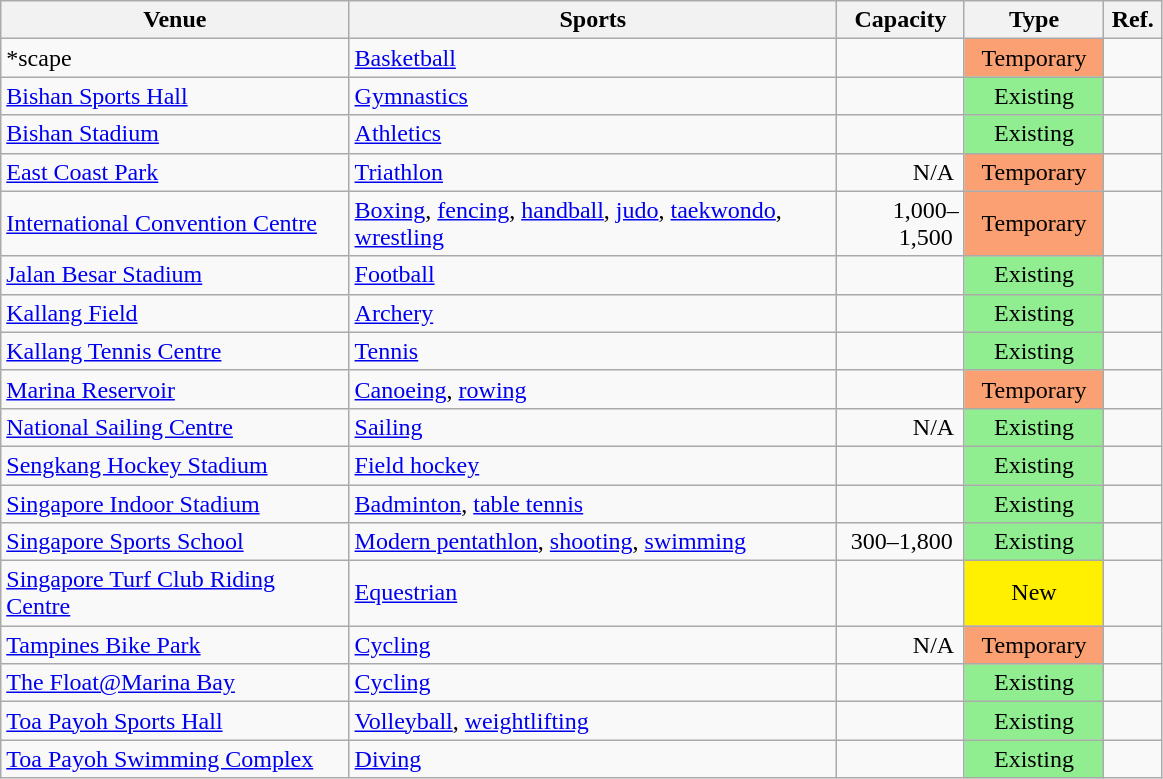<table class="wikitable sortable" width=775px>
<tr>
<th width=30%>Venue</th>
<th width=42%>Sports</th>
<th width=11%>Capacity</th>
<th width=12%>Type</th>
<th class="unsortable" width=5%>Ref.</th>
</tr>
<tr>
<td>*scape </td>
<td><a href='#'>Basketball</a></td>
<td align="right"> </td>
<td align="center" bgcolor=#faa072>Temporary</td>
<td align="center"></td>
</tr>
<tr>
<td><a href='#'>Bishan Sports Hall</a></td>
<td><a href='#'>Gymnastics</a></td>
<td align="right"> </td>
<td align="center" bgcolor=#90ee90>Existing</td>
<td align="center"></td>
</tr>
<tr>
<td><a href='#'>Bishan Stadium</a></td>
<td><a href='#'>Athletics</a></td>
<td align="right"> </td>
<td align="center" bgcolor=#90ee90>Existing</td>
<td align="center"></td>
</tr>
<tr>
<td><a href='#'>East Coast Park</a></td>
<td><a href='#'>Triathlon</a></td>
<td align="right">N/A </td>
<td align="center" bgcolor=#faa072>Temporary</td>
<td align="center"></td>
</tr>
<tr>
<td><a href='#'>International Convention Centre</a></td>
<td><a href='#'>Boxing</a>, <a href='#'>fencing</a>, <a href='#'>handball</a>, <a href='#'>judo</a>, <a href='#'>taekwondo</a>, <a href='#'>wrestling</a></td>
<td align="right">1,000–1,500 </td>
<td align="center" bgcolor=#faa072>Temporary</td>
<td align="center"></td>
</tr>
<tr>
<td><a href='#'>Jalan Besar Stadium</a></td>
<td><a href='#'>Football</a></td>
<td align="right"> </td>
<td align="center" bgcolor=#90ee90>Existing</td>
<td align="center"></td>
</tr>
<tr>
<td><a href='#'>Kallang Field</a></td>
<td><a href='#'>Archery</a></td>
<td align="right"> </td>
<td align="center" bgcolor=#90ee90>Existing</td>
<td align="center"></td>
</tr>
<tr>
<td><a href='#'>Kallang Tennis Centre</a></td>
<td><a href='#'>Tennis</a></td>
<td align="right"> </td>
<td align="center" bgcolor=#90ee90>Existing</td>
<td align="center"></td>
</tr>
<tr>
<td><a href='#'>Marina Reservoir</a></td>
<td><a href='#'>Canoeing</a>, <a href='#'>rowing</a></td>
<td align="right"> </td>
<td align="center" bgcolor=#faa072>Temporary</td>
<td align="center"></td>
</tr>
<tr>
<td><a href='#'>National Sailing Centre</a></td>
<td><a href='#'>Sailing</a></td>
<td align="right">N/A </td>
<td align="center" bgcolor=#90ee90>Existing</td>
<td align="center"></td>
</tr>
<tr>
<td><a href='#'>Sengkang Hockey Stadium</a></td>
<td><a href='#'>Field hockey</a></td>
<td align="right"> </td>
<td align="center" bgcolor=#90ee90>Existing</td>
<td align="center"></td>
</tr>
<tr>
<td><a href='#'>Singapore Indoor Stadium</a></td>
<td><a href='#'>Badminton</a>, <a href='#'>table tennis</a></td>
<td align="right"> </td>
<td align="center" bgcolor=#90ee90>Existing</td>
<td align="center"></td>
</tr>
<tr>
<td><a href='#'>Singapore Sports School</a></td>
<td><a href='#'>Modern pentathlon</a>, <a href='#'>shooting</a>, <a href='#'>swimming</a></td>
<td align="right">300–1,800 </td>
<td align="center" bgcolor=#90ee90>Existing</td>
<td align="center"></td>
</tr>
<tr>
<td><a href='#'>Singapore Turf Club Riding Centre</a></td>
<td><a href='#'>Equestrian</a></td>
<td align="right"> </td>
<td align="center" bgcolor=#ffef00>New</td>
<td align="center"></td>
</tr>
<tr>
<td><a href='#'>Tampines Bike Park</a></td>
<td><a href='#'>Cycling</a></td>
<td align="right">N/A </td>
<td align="center" bgcolor=#faa072>Temporary</td>
<td align="center"></td>
</tr>
<tr>
<td><a href='#'>The Float@Marina Bay</a></td>
<td><a href='#'>Cycling</a></td>
<td align="right"> </td>
<td align="center" bgcolor=#90ee90>Existing</td>
<td align="center"></td>
</tr>
<tr>
<td><a href='#'>Toa Payoh Sports Hall</a></td>
<td><a href='#'>Volleyball</a>, <a href='#'>weightlifting</a></td>
<td align="right"> </td>
<td align="center" bgcolor=#90ee90>Existing</td>
<td align="center"></td>
</tr>
<tr>
<td><a href='#'>Toa Payoh Swimming Complex</a></td>
<td><a href='#'>Diving</a></td>
<td align="right"> </td>
<td align="center" bgcolor=#90ee90>Existing</td>
<td align="center"></td>
</tr>
</table>
